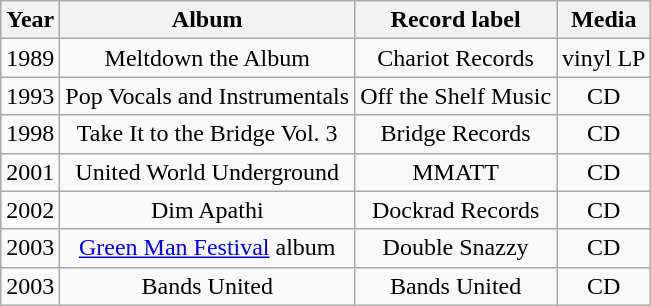<table class="wikitable sortable">
<tr>
<th>Year</th>
<th>Album</th>
<th>Record label</th>
<th>Media</th>
</tr>
<tr style="text-align:center;">
<td>1989</td>
<td>Meltdown the Album</td>
<td>Chariot Records</td>
<td>vinyl LP</td>
</tr>
<tr style="text-align:center;">
<td>1993</td>
<td>Pop Vocals and Instrumentals</td>
<td>Off the Shelf Music</td>
<td>CD</td>
</tr>
<tr style="text-align:center;">
<td>1998</td>
<td>Take It to the Bridge Vol. 3</td>
<td>Bridge Records</td>
<td>CD</td>
</tr>
<tr style="text-align:center;">
<td>2001</td>
<td>United World Underground</td>
<td>MMATT</td>
<td>CD</td>
</tr>
<tr style="text-align:center;">
<td>2002</td>
<td>Dim Apathi</td>
<td>Dockrad Records</td>
<td>CD</td>
</tr>
<tr style="text-align:center;">
<td>2003</td>
<td><a href='#'>Green Man Festival</a> album</td>
<td>Double Snazzy</td>
<td>CD</td>
</tr>
<tr style="text-align:center;">
<td>2003</td>
<td>Bands United</td>
<td>Bands United</td>
<td>CD</td>
</tr>
</table>
